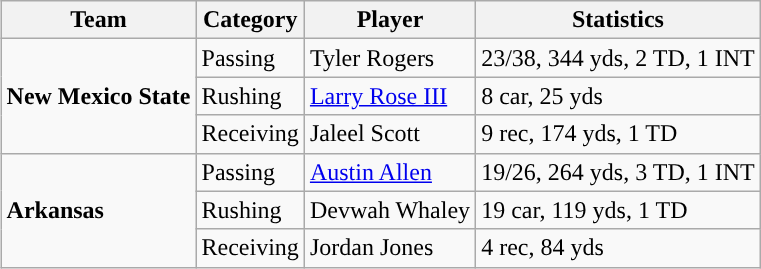<table class="wikitable" style="float: right;">
<tr>
<th>Team</th>
<th>Category</th>
<th>Player</th>
<th>Statistics</th>
</tr>
<tr>
<td rowspan=3><strong>New Mexico State</strong></td>
<td>Passing</td>
<td>Tyler Rogers</td>
<td>23/38, 344 yds, 2 TD, 1 INT</td>
</tr>
<tr>
<td>Rushing</td>
<td><a href='#'>Larry Rose III</a></td>
<td>8 car, 25 yds</td>
</tr>
<tr>
<td>Receiving</td>
<td>Jaleel Scott</td>
<td>9 rec, 174 yds, 1 TD</td>
</tr>
<tr>
<td rowspan=3><strong>Arkansas</strong></td>
<td>Passing</td>
<td><a href='#'>Austin Allen</a></td>
<td>19/26, 264 yds, 3 TD, 1 INT</td>
</tr>
<tr>
<td>Rushing</td>
<td>Devwah Whaley</td>
<td>19 car, 119 yds, 1 TD</td>
</tr>
<tr>
<td>Receiving</td>
<td>Jordan Jones</td>
<td>4 rec, 84 yds</td>
</tr>
</table>
